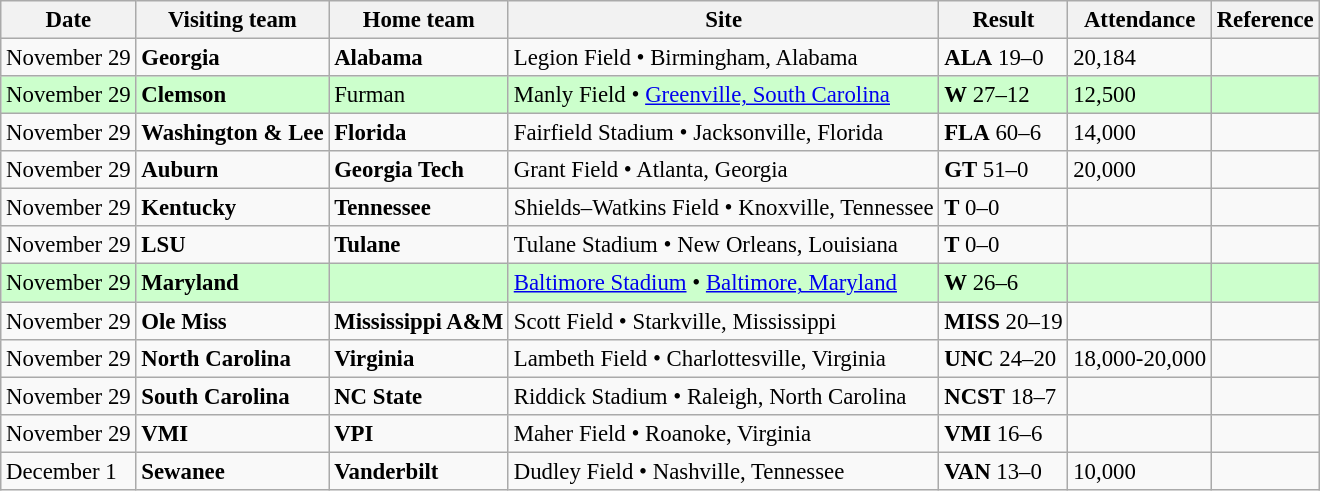<table class="wikitable" style="font-size:95%;">
<tr>
<th>Date</th>
<th>Visiting team</th>
<th>Home team</th>
<th>Site</th>
<th>Result</th>
<th>Attendance</th>
<th class="unsortable">Reference</th>
</tr>
<tr bgcolor=>
<td>November 29</td>
<td><strong>Georgia</strong></td>
<td><strong>Alabama</strong></td>
<td>Legion Field • Birmingham, Alabama</td>
<td><strong>ALA</strong> 19–0</td>
<td>20,184</td>
<td></td>
</tr>
<tr bgcolor=ccffcc>
<td>November 29</td>
<td><strong>Clemson</strong></td>
<td>Furman</td>
<td>Manly Field • <a href='#'>Greenville, South Carolina</a></td>
<td><strong>W</strong> 27–12</td>
<td>12,500</td>
<td></td>
</tr>
<tr bgcolor=>
<td>November 29</td>
<td><strong>Washington & Lee</strong></td>
<td><strong>Florida</strong></td>
<td>Fairfield Stadium • Jacksonville, Florida</td>
<td><strong>FLA</strong> 60–6</td>
<td>14,000</td>
<td></td>
</tr>
<tr bgcolor=>
<td>November 29</td>
<td><strong>Auburn</strong></td>
<td><strong>Georgia Tech</strong></td>
<td>Grant Field • Atlanta, Georgia</td>
<td><strong>GT</strong> 51–0</td>
<td>20,000</td>
<td></td>
</tr>
<tr bgcolor=>
<td>November 29</td>
<td><strong>Kentucky</strong></td>
<td><strong>Tennessee</strong></td>
<td>Shields–Watkins Field • Knoxville, Tennessee</td>
<td><strong>T</strong> 0–0</td>
<td></td>
<td></td>
</tr>
<tr bgcolor=>
<td>November 29</td>
<td><strong>LSU</strong></td>
<td><strong>Tulane</strong></td>
<td>Tulane Stadium • New Orleans, Louisiana</td>
<td><strong>T</strong> 0–0</td>
<td></td>
<td></td>
</tr>
<tr bgcolor=ccffcc>
<td>November 29</td>
<td><strong>Maryland</strong></td>
<td></td>
<td><a href='#'>Baltimore Stadium</a> • <a href='#'>Baltimore, Maryland</a></td>
<td><strong>W</strong> 26–6</td>
<td></td>
<td></td>
</tr>
<tr bgcolor=>
<td>November 29</td>
<td><strong>Ole Miss</strong></td>
<td><strong>Mississippi A&M</strong></td>
<td>Scott Field • Starkville, Mississippi</td>
<td><strong>MISS</strong> 20–19</td>
<td></td>
<td></td>
</tr>
<tr bgcolor=>
<td>November 29</td>
<td><strong>North Carolina</strong></td>
<td><strong>Virginia</strong></td>
<td>Lambeth Field • Charlottesville, Virginia</td>
<td><strong>UNC</strong> 24–20</td>
<td>18,000-20,000</td>
<td></td>
</tr>
<tr bgcolor=>
<td>November 29</td>
<td><strong>South Carolina</strong></td>
<td><strong>NC State</strong></td>
<td>Riddick Stadium • Raleigh, North Carolina</td>
<td><strong>NCST</strong> 18–7</td>
<td></td>
<td></td>
</tr>
<tr bgcolor=>
<td>November 29</td>
<td><strong>VMI</strong></td>
<td><strong>VPI</strong></td>
<td>Maher Field • Roanoke, Virginia</td>
<td><strong>VMI</strong> 16–6</td>
<td></td>
<td></td>
</tr>
<tr bgcolor=>
<td>December 1</td>
<td><strong>Sewanee</strong></td>
<td><strong>Vanderbilt</strong></td>
<td>Dudley Field • Nashville, Tennessee</td>
<td><strong>VAN</strong> 13–0</td>
<td>10,000</td>
<td></td>
</tr>
</table>
